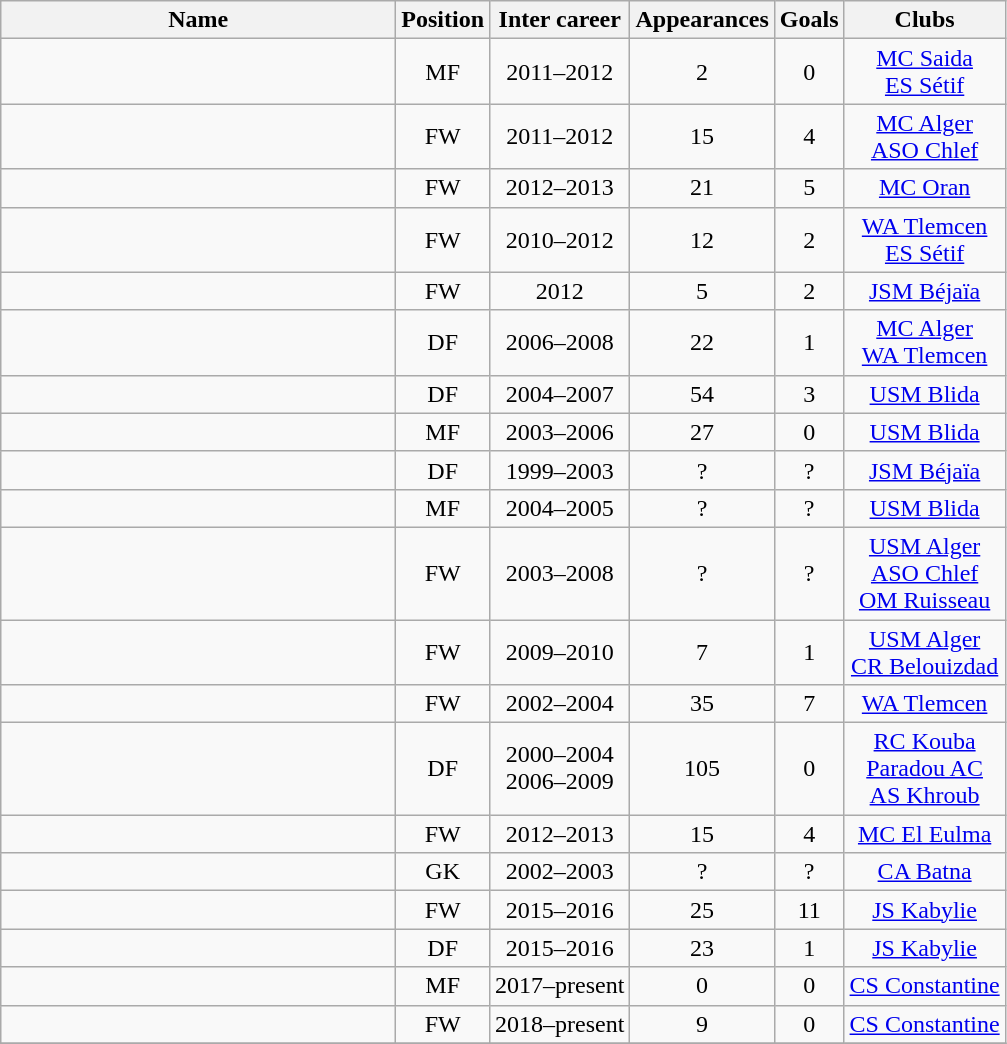<table class="wikitable sortable" style="text-align: center;">
<tr>
<th style="width:16em">Name</th>
<th>Position</th>
<th>Inter career</th>
<th>Appearances</th>
<th>Goals</th>
<th>Clubs</th>
</tr>
<tr>
<td align="left"></td>
<td>MF</td>
<td>2011–2012</td>
<td>2</td>
<td>0</td>
<td><a href='#'>MC Saida</a><br><a href='#'>ES Sétif</a></td>
</tr>
<tr>
<td align="left"></td>
<td>FW</td>
<td>2011–2012</td>
<td>15</td>
<td>4</td>
<td><a href='#'>MC Alger</a><br><a href='#'>ASO Chlef</a></td>
</tr>
<tr>
<td align="left"></td>
<td>FW</td>
<td>2012–2013</td>
<td>21</td>
<td>5</td>
<td><a href='#'>MC Oran</a></td>
</tr>
<tr>
<td align="left"></td>
<td>FW</td>
<td>2010–2012</td>
<td>12</td>
<td>2</td>
<td><a href='#'>WA Tlemcen</a><br><a href='#'>ES Sétif</a></td>
</tr>
<tr>
<td align="left"></td>
<td>FW</td>
<td>2012</td>
<td>5</td>
<td>2</td>
<td><a href='#'>JSM Béjaïa</a></td>
</tr>
<tr>
<td align="left"></td>
<td>DF</td>
<td>2006–2008</td>
<td>22</td>
<td>1</td>
<td><a href='#'>MC Alger</a><br><a href='#'>WA Tlemcen</a></td>
</tr>
<tr>
<td align="left"></td>
<td>DF</td>
<td>2004–2007</td>
<td>54</td>
<td>3</td>
<td><a href='#'>USM Blida</a></td>
</tr>
<tr>
<td align="left"></td>
<td>MF</td>
<td>2003–2006</td>
<td>27</td>
<td>0</td>
<td><a href='#'>USM Blida</a></td>
</tr>
<tr>
<td align="left"></td>
<td>DF</td>
<td>1999–2003</td>
<td>?</td>
<td>?</td>
<td><a href='#'>JSM Béjaïa</a></td>
</tr>
<tr>
<td align="left"></td>
<td>MF</td>
<td>2004–2005</td>
<td>?</td>
<td>?</td>
<td><a href='#'>USM Blida</a></td>
</tr>
<tr>
<td align="left"></td>
<td>FW</td>
<td>2003–2008</td>
<td>?</td>
<td>?</td>
<td><a href='#'>USM Alger</a><br><a href='#'>ASO Chlef</a><br><a href='#'>OM Ruisseau</a></td>
</tr>
<tr>
<td align="left"></td>
<td>FW</td>
<td>2009–2010</td>
<td>7</td>
<td>1</td>
<td><a href='#'>USM Alger</a><br><a href='#'>CR Belouizdad</a></td>
</tr>
<tr>
<td align="left"></td>
<td>FW</td>
<td>2002–2004</td>
<td>35</td>
<td>7</td>
<td><a href='#'>WA Tlemcen</a></td>
</tr>
<tr>
<td align="left"></td>
<td>DF</td>
<td>2000–2004<br>2006–2009</td>
<td>105</td>
<td>0</td>
<td><a href='#'>RC Kouba</a><br><a href='#'>Paradou AC</a><br><a href='#'>AS Khroub</a></td>
</tr>
<tr>
<td align="left"></td>
<td>FW</td>
<td>2012–2013</td>
<td>15</td>
<td>4</td>
<td><a href='#'>MC El Eulma</a></td>
</tr>
<tr>
<td align="left"></td>
<td>GK</td>
<td>2002–2003</td>
<td>?</td>
<td>?</td>
<td><a href='#'>CA Batna</a></td>
</tr>
<tr>
<td align="left"></td>
<td>FW</td>
<td>2015–2016</td>
<td>25</td>
<td>11</td>
<td><a href='#'>JS Kabylie</a></td>
</tr>
<tr>
<td align="left"></td>
<td>DF</td>
<td>2015–2016</td>
<td>23</td>
<td>1</td>
<td><a href='#'>JS Kabylie</a></td>
</tr>
<tr>
<td align="left"></td>
<td>MF</td>
<td>2017–present</td>
<td>0</td>
<td>0</td>
<td><a href='#'>CS Constantine</a></td>
</tr>
<tr>
<td align="left"></td>
<td>FW</td>
<td>2018–present</td>
<td>9</td>
<td>0</td>
<td><a href='#'>CS Constantine</a></td>
</tr>
<tr>
</tr>
</table>
